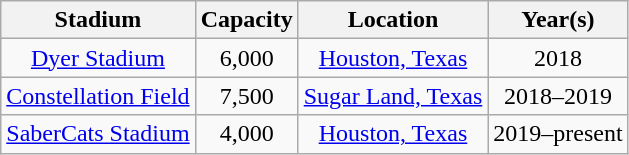<table class="wikitable" style="text-align:center; vertical-align:top;">
<tr>
<th>Stadium</th>
<th>Capacity</th>
<th>Location</th>
<th>Year(s)</th>
</tr>
<tr>
<td><a href='#'>Dyer Stadium</a></td>
<td>6,000</td>
<td><a href='#'>Houston, Texas</a></td>
<td>2018</td>
</tr>
<tr>
<td><a href='#'>Constellation Field</a></td>
<td>7,500</td>
<td><a href='#'>Sugar Land, Texas</a></td>
<td>2018–2019</td>
</tr>
<tr>
<td><a href='#'>SaberCats Stadium</a></td>
<td>4,000</td>
<td><a href='#'>Houston, Texas</a></td>
<td>2019–present</td>
</tr>
</table>
